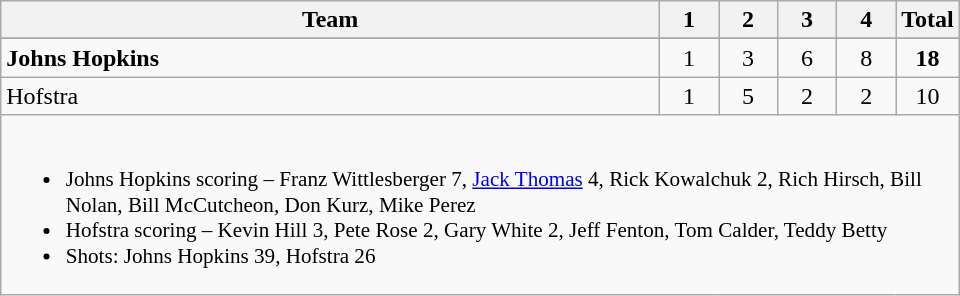<table class="wikitable" style="text-align:center; max-width:40em">
<tr>
<th>Team</th>
<th style="width:2em">1</th>
<th style="width:2em">2</th>
<th style="width:2em">3</th>
<th style="width:2em">4</th>
<th style="width:2em">Total</th>
</tr>
<tr>
</tr>
<tr>
<td style="text-align:left"><strong>Johns Hopkins</strong></td>
<td>1</td>
<td>3</td>
<td>6</td>
<td>8</td>
<td><strong>18</strong></td>
</tr>
<tr>
<td style="text-align:left">Hofstra</td>
<td>1</td>
<td>5</td>
<td>2</td>
<td>2</td>
<td>10</td>
</tr>
<tr>
<td colspan=6 style="text-align:left; font-size:88%;"><br><ul><li>Johns Hopkins scoring – Franz Wittlesberger 7, <a href='#'>Jack Thomas</a>  4, Rick Kowalchuk 2, Rich Hirsch, Bill Nolan, Bill McCutcheon, Don Kurz, Mike Perez</li><li>Hofstra scoring – Kevin Hill 3, Pete Rose 2, Gary White 2, Jeff Fenton, Tom Calder, Teddy Betty</li><li>Shots: Johns Hopkins 39, Hofstra 26</li></ul></td>
</tr>
</table>
